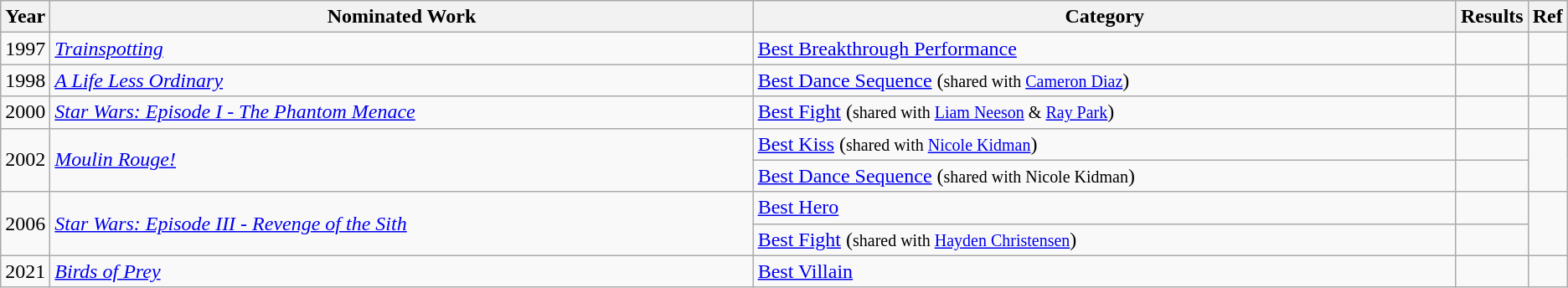<table class="wikitable">
<tr>
<th scope="col" style="width:1em;">Year</th>
<th scope="col" style="width:35em;">Nominated Work</th>
<th scope="col" style="width:35em;">Category</th>
<th scope="col" style="width:1em;">Results</th>
<th scope="col" style="width:1em;">Ref</th>
</tr>
<tr>
<td>1997</td>
<td><em><a href='#'>Trainspotting</a></em></td>
<td><a href='#'>Best Breakthrough Performance</a></td>
<td></td>
<td></td>
</tr>
<tr>
<td>1998</td>
<td><em><a href='#'>A Life Less Ordinary</a></em></td>
<td><a href='#'>Best Dance Sequence</a> (<small>shared with <a href='#'>Cameron Diaz</a></small>)</td>
<td></td>
<td></td>
</tr>
<tr>
<td>2000</td>
<td><em><a href='#'>Star Wars: Episode I - The Phantom Menace</a></em></td>
<td><a href='#'>Best Fight</a> (<small>shared with <a href='#'>Liam Neeson</a> & <a href='#'>Ray Park</a></small>)</td>
<td></td>
<td></td>
</tr>
<tr>
<td rowspan="2">2002</td>
<td rowspan="2"><em><a href='#'>Moulin Rouge!</a></em></td>
<td><a href='#'>Best Kiss</a> (<small>shared with <a href='#'>Nicole Kidman</a></small>)</td>
<td></td>
<td rowspan="2"></td>
</tr>
<tr>
<td><a href='#'>Best Dance Sequence</a> (<small>shared with Nicole Kidman</small>)</td>
<td></td>
</tr>
<tr>
<td rowspan="2">2006</td>
<td rowspan="2"><em><a href='#'>Star Wars: Episode III - Revenge of the Sith</a></em></td>
<td><a href='#'>Best Hero</a></td>
<td></td>
<td rowspan="2"></td>
</tr>
<tr>
<td><a href='#'>Best Fight</a> (<small>shared with <a href='#'>Hayden Christensen</a></small>)</td>
<td></td>
</tr>
<tr>
<td>2021</td>
<td><em><a href='#'>Birds of Prey</a></em></td>
<td><a href='#'>Best Villain</a></td>
<td></td>
<td></td>
</tr>
</table>
